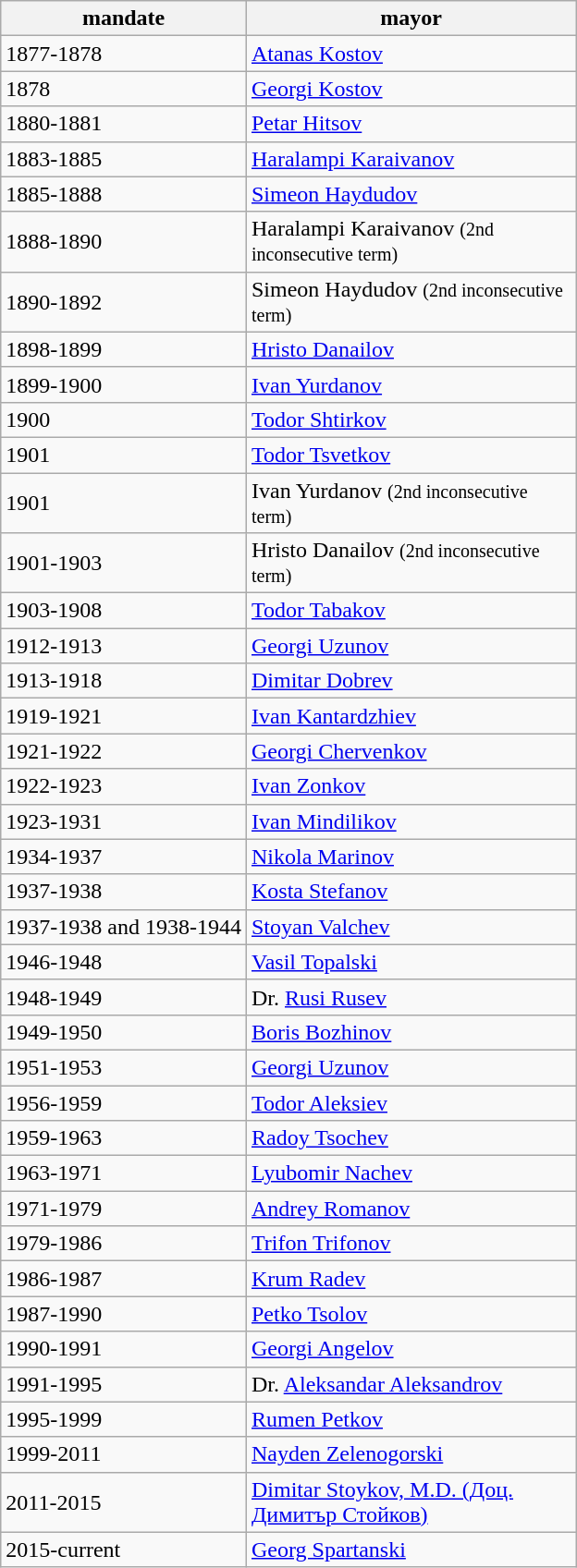<table class="wikitable">
<tr>
<th>mandate</th>
<th width="230px">mayor</th>
</tr>
<tr>
<td>1877-1878</td>
<td><a href='#'>Atanas Kostov</a></td>
</tr>
<tr>
<td>1878</td>
<td><a href='#'>Georgi Kostov</a></td>
</tr>
<tr>
<td>1880-1881</td>
<td><a href='#'>Petar Hitsov</a></td>
</tr>
<tr>
<td>1883-1885</td>
<td><a href='#'>Haralampi Karaivanov</a></td>
</tr>
<tr>
<td>1885-1888</td>
<td><a href='#'>Simeon Haydudov</a></td>
</tr>
<tr>
<td>1888-1890</td>
<td>Haralampi Karaivanov <small>(2nd inconsecutive term)</small></td>
</tr>
<tr>
<td>1890-1892</td>
<td>Simeon Haydudov <small>(2nd inconsecutive term)</small></td>
</tr>
<tr>
<td>1898-1899</td>
<td><a href='#'>Hristo Danailov</a></td>
</tr>
<tr>
<td>1899-1900</td>
<td><a href='#'>Ivan Yurdanov</a></td>
</tr>
<tr>
<td>1900</td>
<td><a href='#'>Todor Shtirkov</a></td>
</tr>
<tr>
<td>1901</td>
<td><a href='#'>Todor Tsvetkov</a></td>
</tr>
<tr>
<td>1901</td>
<td>Ivan Yurdanov <small>(2nd inconsecutive term)</small></td>
</tr>
<tr>
<td>1901-1903</td>
<td>Hristo Danailov <small>(2nd inconsecutive term)</small></td>
</tr>
<tr>
<td>1903-1908</td>
<td><a href='#'>Todor Tabakov</a></td>
</tr>
<tr>
<td>1912-1913</td>
<td><a href='#'>Georgi Uzunov</a></td>
</tr>
<tr>
<td>1913-1918</td>
<td><a href='#'>Dimitar Dobrev</a></td>
</tr>
<tr>
<td>1919-1921</td>
<td><a href='#'>Ivan Kantardzhiev</a></td>
</tr>
<tr>
<td>1921-1922</td>
<td><a href='#'>Georgi Chervenkov</a></td>
</tr>
<tr>
<td>1922-1923</td>
<td><a href='#'>Ivan Zonkov</a></td>
</tr>
<tr>
<td>1923-1931</td>
<td><a href='#'>Ivan Mindilikov</a></td>
</tr>
<tr>
<td>1934-1937</td>
<td><a href='#'>Nikola Marinov</a></td>
</tr>
<tr>
<td>1937-1938</td>
<td><a href='#'>Kosta Stefanov</a></td>
</tr>
<tr>
<td>1937-1938 and 1938-1944</td>
<td><a href='#'>Stoyan Valchev</a></td>
</tr>
<tr>
<td>1946-1948</td>
<td><a href='#'>Vasil Topalski</a></td>
</tr>
<tr>
<td>1948-1949</td>
<td>Dr. <a href='#'>Rusi Rusev</a></td>
</tr>
<tr>
<td>1949-1950</td>
<td><a href='#'>Boris Bozhinov</a></td>
</tr>
<tr>
<td>1951-1953</td>
<td><a href='#'>Georgi Uzunov</a></td>
</tr>
<tr>
<td>1956-1959</td>
<td><a href='#'>Todor Aleksiev</a></td>
</tr>
<tr>
<td>1959-1963</td>
<td><a href='#'>Radoy Tsochev</a></td>
</tr>
<tr>
<td>1963-1971</td>
<td><a href='#'>Lyubomir Nachev</a></td>
</tr>
<tr>
<td>1971-1979</td>
<td><a href='#'>Andrey Romanov</a></td>
</tr>
<tr>
<td>1979-1986</td>
<td><a href='#'>Trifon Trifonov</a></td>
</tr>
<tr>
<td>1986-1987</td>
<td><a href='#'>Krum Radev</a></td>
</tr>
<tr>
<td>1987-1990</td>
<td><a href='#'>Petko Tsolov</a></td>
</tr>
<tr>
<td>1990-1991</td>
<td><a href='#'>Georgi Angelov</a></td>
</tr>
<tr>
<td>1991-1995</td>
<td>Dr. <a href='#'>Aleksandar Aleksandrov</a></td>
</tr>
<tr>
<td>1995-1999</td>
<td><a href='#'>Rumen Petkov</a></td>
</tr>
<tr>
<td>1999-2011</td>
<td><a href='#'>Nayden Zelenogorski</a></td>
</tr>
<tr>
<td>2011-2015</td>
<td><a href='#'>Dimitar Stoykov, M.D. (Доц. Димитър Стойков)</a></td>
</tr>
<tr>
<td>2015-current</td>
<td><a href='#'>Georg Spartanski</a></td>
</tr>
</table>
